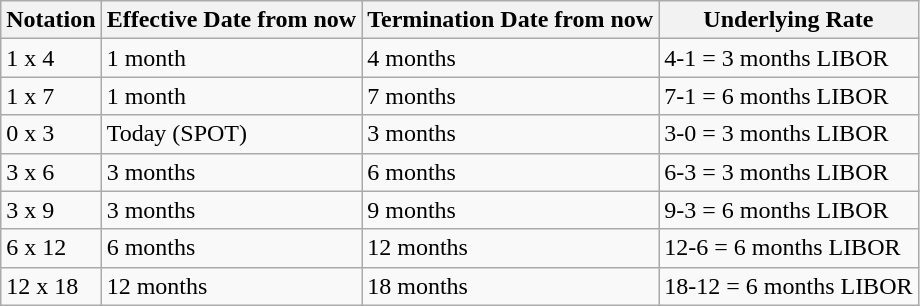<table class="wikitable">
<tr>
<th>Notation</th>
<th>Effective Date from now</th>
<th>Termination Date from now</th>
<th>Underlying Rate</th>
</tr>
<tr>
<td>1 x 4</td>
<td>1 month</td>
<td>4 months</td>
<td>4-1 = 3 months LIBOR</td>
</tr>
<tr>
<td>1 x 7</td>
<td>1 month</td>
<td>7 months</td>
<td>7-1 = 6 months LIBOR</td>
</tr>
<tr>
<td>0 x 3</td>
<td>Today (SPOT)</td>
<td>3 months</td>
<td>3-0 = 3 months LIBOR</td>
</tr>
<tr>
<td>3 x 6</td>
<td>3 months</td>
<td>6 months</td>
<td>6-3 = 3 months LIBOR</td>
</tr>
<tr>
<td>3 x 9</td>
<td>3 months</td>
<td>9 months</td>
<td>9-3 = 6 months LIBOR</td>
</tr>
<tr>
<td>6 x 12</td>
<td>6 months</td>
<td>12 months</td>
<td>12-6 = 6 months LIBOR</td>
</tr>
<tr>
<td>12 x 18</td>
<td>12 months</td>
<td>18 months</td>
<td>18-12 = 6 months LIBOR</td>
</tr>
</table>
